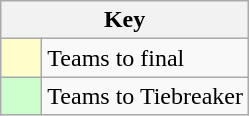<table class="wikitable" style="text-align: center;">
<tr>
<th colspan=2>Key</th>
</tr>
<tr>
<td style="background:#ffffcc; width:20px;"></td>
<td align=left>Teams to final</td>
</tr>
<tr>
<td style="background:#ccffcc; width:20px;"></td>
<td align=left>Teams to Tiebreaker</td>
</tr>
</table>
